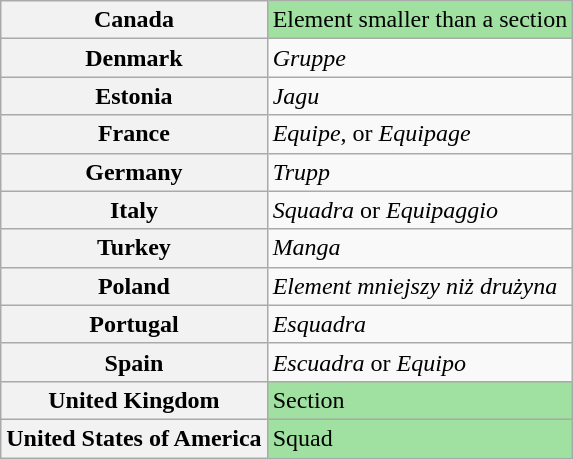<table class="wikitable">
<tr>
<th>Canada</th>
<td bgcolor="#A0E0A0">Element smaller than a section</td>
</tr>
<tr>
<th>Denmark</th>
<td><em>Gruppe</em></td>
</tr>
<tr>
<th>Estonia</th>
<td><em>Jagu</em></td>
</tr>
<tr>
<th>France</th>
<td><em>Equipe</em>, or <em>Equipage</em></td>
</tr>
<tr>
<th>Germany</th>
<td><em>Trupp</em></td>
</tr>
<tr>
<th>Italy</th>
<td><em>Squadra</em> or <em>Equipaggio</em></td>
</tr>
<tr>
<th>Turkey</th>
<td><em>Manga</em></td>
</tr>
<tr>
<th>Poland</th>
<td><em>Element mniejszy niż drużyna</em></td>
</tr>
<tr>
<th>Portugal</th>
<td><em>Esquadra</em></td>
</tr>
<tr>
<th>Spain</th>
<td><em>Escuadra</em> or <em>Equipo</em></td>
</tr>
<tr>
<th>United Kingdom</th>
<td bgcolor="#A0E0A0">Section</td>
</tr>
<tr>
<th>United States of America</th>
<td bgcolor="#A0E0A0">Squad</td>
</tr>
</table>
